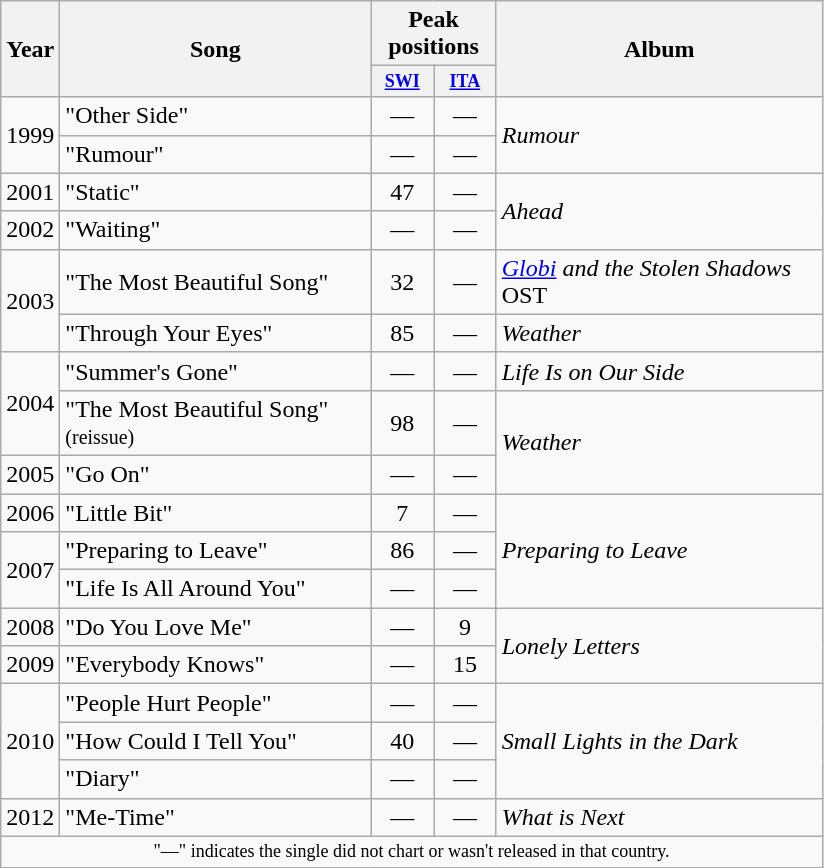<table class="wikitable" style="text-align:center;">
<tr>
<th rowspan="2">Year</th>
<th rowspan="2" width="200">Song</th>
<th colspan="2">Peak positions</th>
<th rowspan="2" width="210">Album</th>
</tr>
<tr>
<th style="width:3em;font-size:75%;"><a href='#'>SWI</a><br></th>
<th style="width:3em;font-size:75%;"><a href='#'>ITA</a><br></th>
</tr>
<tr>
<td rowspan="2">1999</td>
<td align="left">"Other Side"</td>
<td>—</td>
<td>—</td>
<td rowspan="2" align="left"><em>Rumour</em></td>
</tr>
<tr>
<td align="left">"Rumour"</td>
<td>—</td>
<td>—</td>
</tr>
<tr>
<td>2001</td>
<td align="left">"Static"</td>
<td>47</td>
<td>—</td>
<td rowspan="2" align="left"><em>Ahead</em></td>
</tr>
<tr>
<td>2002</td>
<td align="left">"Waiting"</td>
<td>—</td>
<td>—</td>
</tr>
<tr>
<td rowspan="2">2003</td>
<td align="left">"The Most Beautiful Song"</td>
<td>32</td>
<td>—</td>
<td align="left"><em><a href='#'>Globi</a> and the Stolen Shadows</em> OST</td>
</tr>
<tr>
<td align="left">"Through Your Eyes"</td>
<td>85</td>
<td>—</td>
<td align="left"><em>Weather</em></td>
</tr>
<tr>
<td rowspan="2">2004</td>
<td align="left">"Summer's Gone"</td>
<td>—</td>
<td>—</td>
<td align="left"><em>Life Is on Our Side</em></td>
</tr>
<tr>
<td align="left">"The Most Beautiful Song" <small>(reissue)</small></td>
<td>98</td>
<td>—</td>
<td align="left" rowspan="2"><em>Weather</em></td>
</tr>
<tr>
<td>2005</td>
<td align="left">"Go On"</td>
<td>—</td>
<td>—</td>
</tr>
<tr>
<td>2006</td>
<td align="left">"Little Bit"</td>
<td>7</td>
<td>—</td>
<td rowspan="3" align="left"><em>Preparing to Leave</em></td>
</tr>
<tr>
<td rowspan="2">2007</td>
<td align="left">"Preparing to Leave"</td>
<td>86</td>
<td>—</td>
</tr>
<tr>
<td align="left">"Life Is All Around You"</td>
<td>—</td>
<td>—</td>
</tr>
<tr>
<td>2008</td>
<td align="left">"Do You Love Me"</td>
<td>—</td>
<td>9</td>
<td rowspan="2" align="left"><em>Lonely Letters</em></td>
</tr>
<tr>
<td>2009</td>
<td align="left">"Everybody Knows"</td>
<td>—</td>
<td>15</td>
</tr>
<tr>
<td rowspan="3">2010</td>
<td align="left">"People Hurt People"</td>
<td>—</td>
<td>—</td>
<td rowspan="3" align="left"><em>Small Lights in the Dark</em></td>
</tr>
<tr>
<td align="left">"How Could I Tell You"</td>
<td>40</td>
<td>—</td>
</tr>
<tr>
<td align="left">"Diary"</td>
<td>—</td>
<td>—</td>
</tr>
<tr>
<td rowspan="1">2012</td>
<td align="left">"Me-Time"</td>
<td>—</td>
<td>—</td>
<td rowspan="1" align="left"><em>What is Next</em></td>
</tr>
<tr>
<td colspan="5" style="font-size:75%;">"—" indicates the single did not chart or wasn't released in that country.</td>
</tr>
</table>
